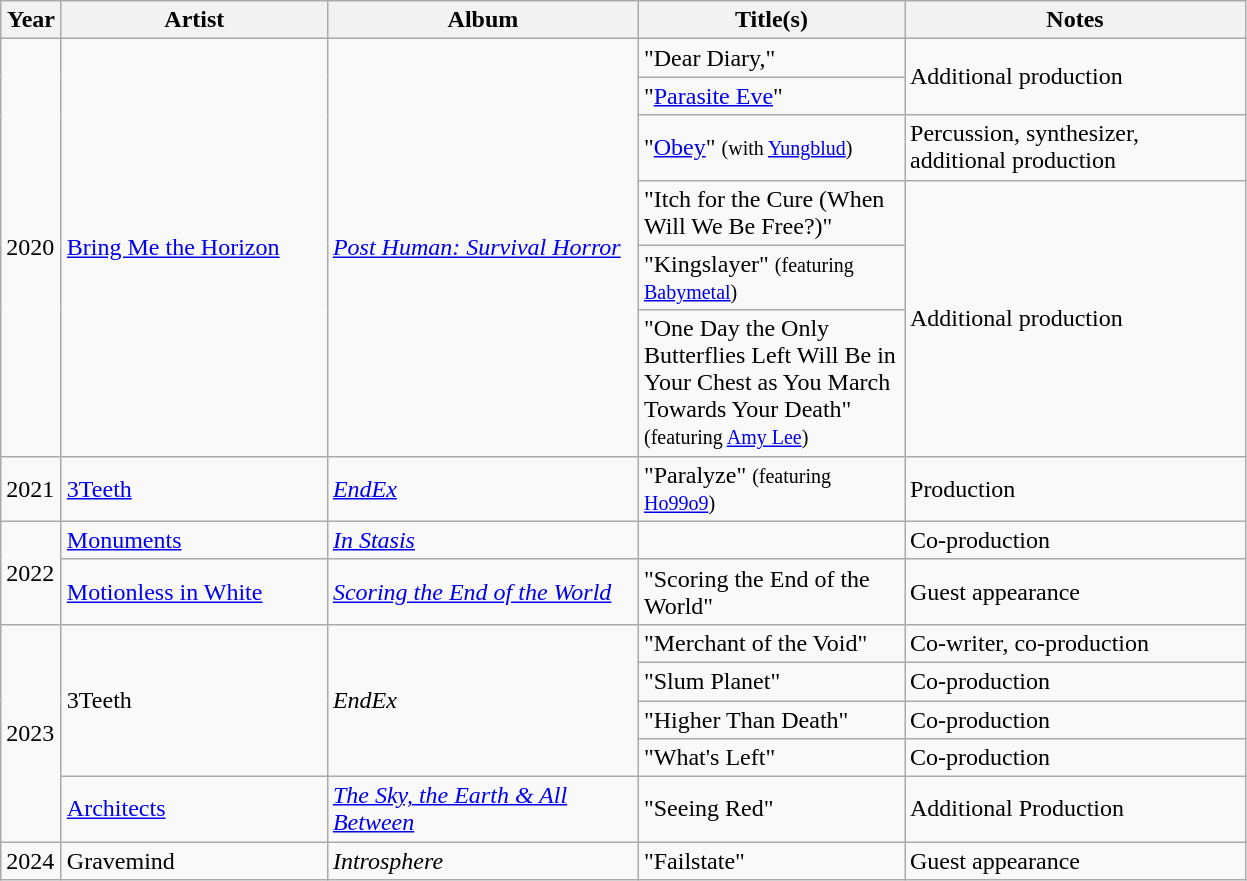<table class="wikitable">
<tr>
<th width="33">Year</th>
<th width="170">Artist</th>
<th width="200">Album</th>
<th width="170">Title(s)</th>
<th width="220">Notes</th>
</tr>
<tr>
<td rowspan="6">2020</td>
<td rowspan="6"><a href='#'>Bring Me the Horizon</a></td>
<td rowspan="6"><em><a href='#'>Post Human: Survival Horror</a></em></td>
<td>"Dear Diary,"</td>
<td rowspan="2">Additional production</td>
</tr>
<tr>
<td>"<a href='#'>Parasite Eve</a>"</td>
</tr>
<tr>
<td>"<a href='#'>Obey</a>" <small>(with <a href='#'>Yungblud</a>)</small></td>
<td>Percussion, synthesizer, additional production</td>
</tr>
<tr>
<td>"Itch for the Cure (When Will We Be Free?)"</td>
<td rowspan="3">Additional production</td>
</tr>
<tr>
<td>"Kingslayer" <small>(featuring <a href='#'>Babymetal</a>)</small></td>
</tr>
<tr>
<td>"One Day the Only Butterflies Left Will Be in Your Chest as You March Towards Your Death" <small>(featuring <a href='#'>Amy Lee</a>)</small></td>
</tr>
<tr>
<td>2021</td>
<td><a href='#'>3Teeth</a></td>
<td><em><a href='#'>EndEx</a></em></td>
<td>"Paralyze" <small>(featuring <a href='#'>Ho99o9</a>)</small></td>
<td>Production</td>
</tr>
<tr>
<td rowspan="2">2022</td>
<td><a href='#'>Monuments</a></td>
<td><em><a href='#'>In Stasis</a></em></td>
<td></td>
<td>Co-production</td>
</tr>
<tr>
<td><a href='#'>Motionless in White</a></td>
<td><em><a href='#'>Scoring the End of the World</a></em></td>
<td>"Scoring the End of the World"</td>
<td>Guest appearance</td>
</tr>
<tr>
<td rowspan="5">2023</td>
<td rowspan="4">3Teeth</td>
<td rowspan="4"><em>EndEx</em></td>
<td>"Merchant of the Void"</td>
<td>Co-writer, co-production</td>
</tr>
<tr>
<td>"Slum Planet"</td>
<td>Co-production</td>
</tr>
<tr>
<td>"Higher Than Death"</td>
<td>Co-production</td>
</tr>
<tr>
<td>"What's Left"</td>
<td>Co-production</td>
</tr>
<tr>
<td><a href='#'>Architects</a></td>
<td><em><a href='#'>The Sky, the Earth & All Between</a></em></td>
<td>"Seeing Red"</td>
<td>Additional Production</td>
</tr>
<tr>
<td>2024</td>
<td>Gravemind</td>
<td><em>Introsphere</em></td>
<td>"Failstate"</td>
<td>Guest appearance</td>
</tr>
</table>
